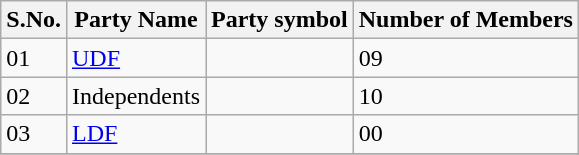<table class="sortable wikitable">
<tr>
<th>S.No.</th>
<th>Party Name</th>
<th>Party symbol</th>
<th>Number of Members</th>
</tr>
<tr>
<td>01</td>
<td><a href='#'>UDF</a></td>
<td></td>
<td>09</td>
</tr>
<tr>
<td>02</td>
<td>Independents</td>
<td></td>
<td>10</td>
</tr>
<tr>
<td>03</td>
<td><a href='#'>LDF</a></td>
<td></td>
<td>00</td>
</tr>
<tr>
</tr>
</table>
